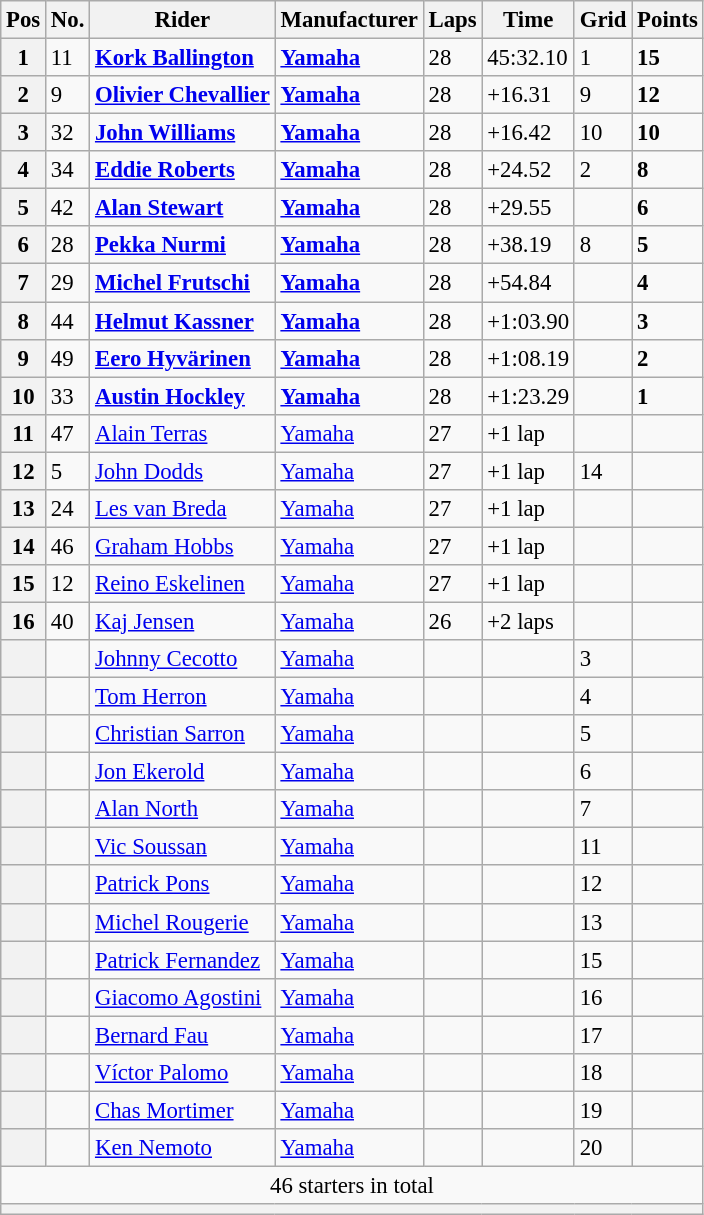<table class="wikitable" style="font-size: 95%;">
<tr>
<th>Pos</th>
<th>No.</th>
<th>Rider</th>
<th>Manufacturer</th>
<th>Laps</th>
<th>Time</th>
<th>Grid</th>
<th>Points</th>
</tr>
<tr>
<th>1</th>
<td>11</td>
<td> <strong><a href='#'>Kork Ballington</a></strong></td>
<td><strong><a href='#'>Yamaha</a></strong></td>
<td>28</td>
<td>45:32.10</td>
<td>1</td>
<td><strong>15</strong></td>
</tr>
<tr>
<th>2</th>
<td>9</td>
<td> <strong><a href='#'>Olivier Chevallier</a></strong></td>
<td><strong><a href='#'>Yamaha</a></strong></td>
<td>28</td>
<td>+16.31</td>
<td>9</td>
<td><strong>12</strong></td>
</tr>
<tr>
<th>3</th>
<td>32</td>
<td> <strong><a href='#'>John Williams</a></strong></td>
<td><strong><a href='#'>Yamaha</a></strong></td>
<td>28</td>
<td>+16.42</td>
<td>10</td>
<td><strong>10</strong></td>
</tr>
<tr>
<th>4</th>
<td>34</td>
<td> <strong><a href='#'>Eddie Roberts</a></strong></td>
<td><strong><a href='#'>Yamaha</a></strong></td>
<td>28</td>
<td>+24.52</td>
<td>2</td>
<td><strong>8</strong></td>
</tr>
<tr>
<th>5</th>
<td>42</td>
<td> <strong><a href='#'>Alan Stewart</a></strong></td>
<td><strong><a href='#'>Yamaha</a></strong></td>
<td>28</td>
<td>+29.55</td>
<td></td>
<td><strong>6</strong></td>
</tr>
<tr>
<th>6</th>
<td>28</td>
<td> <strong><a href='#'>Pekka Nurmi</a></strong></td>
<td><strong><a href='#'>Yamaha</a></strong></td>
<td>28</td>
<td>+38.19</td>
<td>8</td>
<td><strong>5</strong></td>
</tr>
<tr>
<th>7</th>
<td>29</td>
<td> <strong><a href='#'>Michel Frutschi</a></strong></td>
<td><strong><a href='#'>Yamaha</a></strong></td>
<td>28</td>
<td>+54.84</td>
<td></td>
<td><strong>4</strong></td>
</tr>
<tr>
<th>8</th>
<td>44</td>
<td> <strong><a href='#'>Helmut Kassner</a></strong></td>
<td><strong><a href='#'>Yamaha</a></strong></td>
<td>28</td>
<td>+1:03.90</td>
<td></td>
<td><strong>3</strong></td>
</tr>
<tr>
<th>9</th>
<td>49</td>
<td> <strong><a href='#'>Eero Hyvärinen</a></strong></td>
<td><strong><a href='#'>Yamaha</a></strong></td>
<td>28</td>
<td>+1:08.19</td>
<td></td>
<td><strong>2</strong></td>
</tr>
<tr>
<th>10</th>
<td>33</td>
<td> <strong><a href='#'>Austin Hockley</a></strong></td>
<td><strong><a href='#'>Yamaha</a></strong></td>
<td>28</td>
<td>+1:23.29</td>
<td></td>
<td><strong>1</strong></td>
</tr>
<tr>
<th>11</th>
<td>47</td>
<td> <a href='#'>Alain Terras</a></td>
<td><a href='#'>Yamaha</a></td>
<td>27</td>
<td>+1 lap</td>
<td></td>
<td></td>
</tr>
<tr>
<th>12</th>
<td>5</td>
<td> <a href='#'>John Dodds</a></td>
<td><a href='#'>Yamaha</a></td>
<td>27</td>
<td>+1 lap</td>
<td>14</td>
<td></td>
</tr>
<tr>
<th>13</th>
<td>24</td>
<td> <a href='#'>Les van Breda</a></td>
<td><a href='#'>Yamaha</a></td>
<td>27</td>
<td>+1 lap</td>
<td></td>
<td></td>
</tr>
<tr>
<th>14</th>
<td>46</td>
<td> <a href='#'>Graham Hobbs</a></td>
<td><a href='#'>Yamaha</a></td>
<td>27</td>
<td>+1 lap</td>
<td></td>
<td></td>
</tr>
<tr>
<th>15</th>
<td>12</td>
<td> <a href='#'>Reino Eskelinen</a></td>
<td><a href='#'>Yamaha</a></td>
<td>27</td>
<td>+1 lap</td>
<td></td>
<td></td>
</tr>
<tr>
<th>16</th>
<td>40</td>
<td> <a href='#'>Kaj Jensen</a></td>
<td><a href='#'>Yamaha</a></td>
<td>26</td>
<td>+2 laps</td>
<td></td>
<td></td>
</tr>
<tr>
<th></th>
<td></td>
<td> <a href='#'>Johnny Cecotto</a></td>
<td><a href='#'>Yamaha</a></td>
<td></td>
<td></td>
<td>3</td>
<td></td>
</tr>
<tr>
<th></th>
<td></td>
<td> <a href='#'>Tom Herron</a></td>
<td><a href='#'>Yamaha</a></td>
<td></td>
<td></td>
<td>4</td>
<td></td>
</tr>
<tr>
<th></th>
<td></td>
<td> <a href='#'>Christian Sarron</a></td>
<td><a href='#'>Yamaha</a></td>
<td></td>
<td></td>
<td>5</td>
<td></td>
</tr>
<tr>
<th></th>
<td></td>
<td> <a href='#'>Jon Ekerold</a></td>
<td><a href='#'>Yamaha</a></td>
<td></td>
<td></td>
<td>6</td>
<td></td>
</tr>
<tr>
<th></th>
<td></td>
<td> <a href='#'>Alan North</a></td>
<td><a href='#'>Yamaha</a></td>
<td></td>
<td></td>
<td>7</td>
<td></td>
</tr>
<tr>
<th></th>
<td></td>
<td> <a href='#'>Vic Soussan</a></td>
<td><a href='#'>Yamaha</a></td>
<td></td>
<td></td>
<td>11</td>
<td></td>
</tr>
<tr>
<th></th>
<td></td>
<td> <a href='#'>Patrick Pons</a></td>
<td><a href='#'>Yamaha</a></td>
<td></td>
<td></td>
<td>12</td>
<td></td>
</tr>
<tr>
<th></th>
<td></td>
<td> <a href='#'>Michel Rougerie</a></td>
<td><a href='#'>Yamaha</a></td>
<td></td>
<td></td>
<td>13</td>
<td></td>
</tr>
<tr>
<th></th>
<td></td>
<td> <a href='#'>Patrick Fernandez</a></td>
<td><a href='#'>Yamaha</a></td>
<td></td>
<td></td>
<td>15</td>
<td></td>
</tr>
<tr>
<th></th>
<td></td>
<td> <a href='#'>Giacomo Agostini</a></td>
<td><a href='#'>Yamaha</a></td>
<td></td>
<td></td>
<td>16</td>
<td></td>
</tr>
<tr>
<th></th>
<td></td>
<td> <a href='#'>Bernard Fau</a></td>
<td><a href='#'>Yamaha</a></td>
<td></td>
<td></td>
<td>17</td>
<td></td>
</tr>
<tr>
<th></th>
<td></td>
<td> <a href='#'>Víctor Palomo</a></td>
<td><a href='#'>Yamaha</a></td>
<td></td>
<td></td>
<td>18</td>
<td></td>
</tr>
<tr>
<th></th>
<td></td>
<td> <a href='#'>Chas Mortimer</a></td>
<td><a href='#'>Yamaha</a></td>
<td></td>
<td></td>
<td>19</td>
<td></td>
</tr>
<tr>
<th></th>
<td></td>
<td> <a href='#'>Ken Nemoto</a></td>
<td><a href='#'>Yamaha</a></td>
<td></td>
<td></td>
<td>20</td>
<td></td>
</tr>
<tr>
<td colspan=8 align=center>46 starters in total</td>
</tr>
<tr>
<th colspan=8></th>
</tr>
</table>
